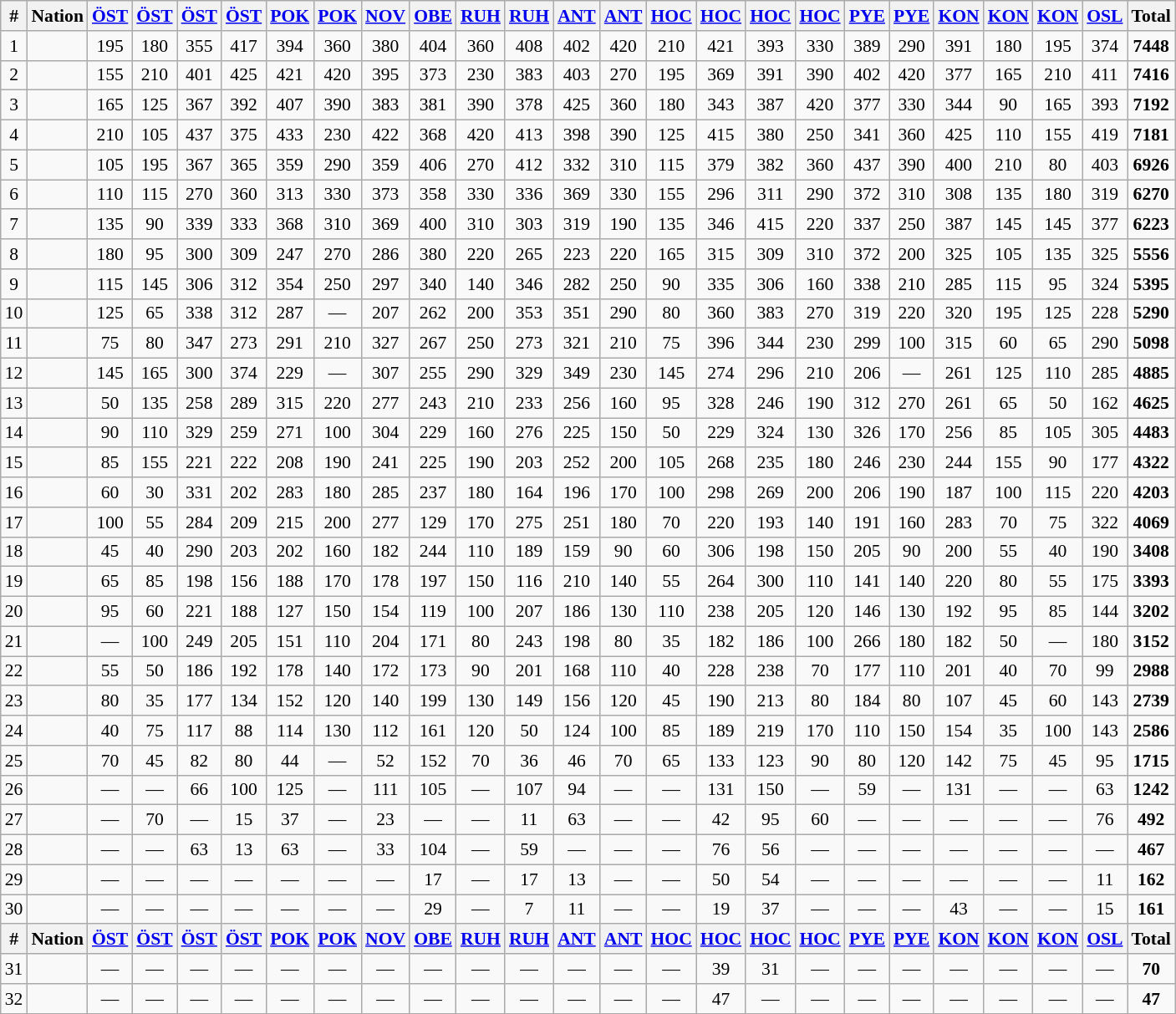<table class="wikitable" style="text-align:center;font-size:90%">
<tr>
<th>#</th>
<th>Nation</th>
<th><a href='#'>ÖST</a> <br> </th>
<th><a href='#'>ÖST</a> <br> </th>
<th><a href='#'>ÖST</a> <br> </th>
<th><a href='#'>ÖST</a> <br> </th>
<th><a href='#'>POK</a> <br> </th>
<th><a href='#'>POK</a> <br> </th>
<th><a href='#'>NOV</a> <br> </th>
<th><a href='#'>OBE</a> <br> </th>
<th><a href='#'>RUH</a> <br> </th>
<th><a href='#'>RUH</a> <br> </th>
<th><a href='#'>ANT</a> <br> </th>
<th><a href='#'>ANT</a> <br> </th>
<th><a href='#'>HOC</a> <br> </th>
<th><a href='#'>HOC</a> <br> </th>
<th><a href='#'>HOC</a> <br> </th>
<th><a href='#'>HOC</a> <br> </th>
<th><a href='#'>PYE</a> <br> </th>
<th><a href='#'>PYE</a> <br> </th>
<th><a href='#'>KON</a> <br> </th>
<th><a href='#'>KON</a> <br> </th>
<th><a href='#'>KON</a> <br> </th>
<th><a href='#'>OSL</a> <br> </th>
<th><strong>Total</strong> </th>
</tr>
<tr>
<td>1</td>
<td align="left"></td>
<td>195</td>
<td>180</td>
<td>355</td>
<td>417</td>
<td>394</td>
<td>360</td>
<td>380</td>
<td>404</td>
<td>360</td>
<td>408</td>
<td>402</td>
<td>420</td>
<td>210</td>
<td>421</td>
<td>393</td>
<td>330</td>
<td>389</td>
<td>290</td>
<td>391</td>
<td>180</td>
<td>195</td>
<td>374</td>
<td><strong>7448</strong></td>
</tr>
<tr>
<td>2</td>
<td align="left"></td>
<td>155</td>
<td>210</td>
<td>401</td>
<td>425</td>
<td>421</td>
<td>420</td>
<td>395</td>
<td>373</td>
<td>230</td>
<td>383</td>
<td>403</td>
<td>270</td>
<td>195</td>
<td>369</td>
<td>391</td>
<td>390</td>
<td>402</td>
<td>420</td>
<td>377</td>
<td>165</td>
<td>210</td>
<td>411</td>
<td><strong>7416</strong></td>
</tr>
<tr>
<td>3</td>
<td align="left"></td>
<td>165</td>
<td>125</td>
<td>367</td>
<td>392</td>
<td>407</td>
<td>390</td>
<td>383</td>
<td>381</td>
<td>390</td>
<td>378</td>
<td>425</td>
<td>360</td>
<td>180</td>
<td>343</td>
<td>387</td>
<td>420</td>
<td>377</td>
<td>330</td>
<td>344</td>
<td>90</td>
<td>165</td>
<td>393</td>
<td><strong>7192</strong></td>
</tr>
<tr>
<td>4</td>
<td align="left"></td>
<td>210</td>
<td>105</td>
<td>437</td>
<td>375</td>
<td>433</td>
<td>230</td>
<td>422</td>
<td>368</td>
<td>420</td>
<td>413</td>
<td>398</td>
<td>390</td>
<td>125</td>
<td>415</td>
<td>380</td>
<td>250</td>
<td>341</td>
<td>360</td>
<td>425</td>
<td>110</td>
<td>155</td>
<td>419</td>
<td><strong>7181</strong></td>
</tr>
<tr>
<td>5</td>
<td align="left"></td>
<td>105</td>
<td>195</td>
<td>367</td>
<td>365</td>
<td>359</td>
<td>290</td>
<td>359</td>
<td>406</td>
<td>270</td>
<td>412</td>
<td>332</td>
<td>310</td>
<td>115</td>
<td>379</td>
<td>382</td>
<td>360</td>
<td>437</td>
<td>390</td>
<td>400</td>
<td>210</td>
<td>80</td>
<td>403</td>
<td><strong>6926</strong></td>
</tr>
<tr>
<td>6</td>
<td align="left"></td>
<td>110</td>
<td>115</td>
<td>270</td>
<td>360</td>
<td>313</td>
<td>330</td>
<td>373</td>
<td>358</td>
<td>330</td>
<td>336</td>
<td>369</td>
<td>330</td>
<td>155</td>
<td>296</td>
<td>311</td>
<td>290</td>
<td>372</td>
<td>310</td>
<td>308</td>
<td>135</td>
<td>180</td>
<td>319</td>
<td><strong>6270</strong></td>
</tr>
<tr>
<td>7</td>
<td align="left"></td>
<td>135</td>
<td>90</td>
<td>339</td>
<td>333</td>
<td>368</td>
<td>310</td>
<td>369</td>
<td>400</td>
<td>310</td>
<td>303</td>
<td>319</td>
<td>190</td>
<td>135</td>
<td>346</td>
<td>415</td>
<td>220</td>
<td>337</td>
<td>250</td>
<td>387</td>
<td>145</td>
<td>145</td>
<td>377</td>
<td><strong>6223</strong></td>
</tr>
<tr>
<td>8</td>
<td align="left"></td>
<td>180</td>
<td>95</td>
<td>300</td>
<td>309</td>
<td>247</td>
<td>270</td>
<td>286</td>
<td>380</td>
<td>220</td>
<td>265</td>
<td>223</td>
<td>220</td>
<td>165</td>
<td>315</td>
<td>309</td>
<td>310</td>
<td>372</td>
<td>200</td>
<td>325</td>
<td>105</td>
<td>135</td>
<td>325</td>
<td><strong>5556</strong></td>
</tr>
<tr>
<td>9</td>
<td align="left"></td>
<td>115</td>
<td>145</td>
<td>306</td>
<td>312</td>
<td>354</td>
<td>250</td>
<td>297</td>
<td>340</td>
<td>140</td>
<td>346</td>
<td>282</td>
<td>250</td>
<td>90</td>
<td>335</td>
<td>306</td>
<td>160</td>
<td>338</td>
<td>210</td>
<td>285</td>
<td>115</td>
<td>95</td>
<td>324</td>
<td><strong>5395</strong></td>
</tr>
<tr>
<td>10</td>
<td align="left"></td>
<td>125</td>
<td>65</td>
<td>338</td>
<td>312</td>
<td>287</td>
<td>—</td>
<td>207</td>
<td>262</td>
<td>200</td>
<td>353</td>
<td>351</td>
<td>290</td>
<td>80</td>
<td>360</td>
<td>383</td>
<td>270</td>
<td>319</td>
<td>220</td>
<td>320</td>
<td>195</td>
<td>125</td>
<td>228</td>
<td><strong>5290</strong></td>
</tr>
<tr>
<td>11</td>
<td align="left"></td>
<td>75</td>
<td>80</td>
<td>347</td>
<td>273</td>
<td>291</td>
<td>210</td>
<td>327</td>
<td>267</td>
<td>250</td>
<td>273</td>
<td>321</td>
<td>210</td>
<td>75</td>
<td>396</td>
<td>344</td>
<td>230</td>
<td>299</td>
<td>100</td>
<td>315</td>
<td>60</td>
<td>65</td>
<td>290</td>
<td><strong>5098</strong></td>
</tr>
<tr>
<td>12</td>
<td align="left"></td>
<td>145</td>
<td>165</td>
<td>300</td>
<td>374</td>
<td>229</td>
<td>—</td>
<td>307</td>
<td>255</td>
<td>290</td>
<td>329</td>
<td>349</td>
<td>230</td>
<td>145</td>
<td>274</td>
<td>296</td>
<td>210</td>
<td>206</td>
<td>—</td>
<td>261</td>
<td>125</td>
<td>110</td>
<td>285</td>
<td><strong>4885</strong></td>
</tr>
<tr>
<td>13</td>
<td align="left"></td>
<td>50</td>
<td>135</td>
<td>258</td>
<td>289</td>
<td>315</td>
<td>220</td>
<td>277</td>
<td>243</td>
<td>210</td>
<td>233</td>
<td>256</td>
<td>160</td>
<td>95</td>
<td>328</td>
<td>246</td>
<td>190</td>
<td>312</td>
<td>270</td>
<td>261</td>
<td>65</td>
<td>50</td>
<td>162</td>
<td><strong>4625</strong></td>
</tr>
<tr>
<td>14</td>
<td align="left"></td>
<td>90</td>
<td>110</td>
<td>329</td>
<td>259</td>
<td>271</td>
<td>100</td>
<td>304</td>
<td>229</td>
<td>160</td>
<td>276</td>
<td>225</td>
<td>150</td>
<td>50</td>
<td>229</td>
<td>324</td>
<td>130</td>
<td>326</td>
<td>170</td>
<td>256</td>
<td>85</td>
<td>105</td>
<td>305</td>
<td><strong>4483</strong></td>
</tr>
<tr>
<td>15</td>
<td align="left"></td>
<td>85</td>
<td>155</td>
<td>221</td>
<td>222</td>
<td>208</td>
<td>190</td>
<td>241</td>
<td>225</td>
<td>190</td>
<td>203</td>
<td>252</td>
<td>200</td>
<td>105</td>
<td>268</td>
<td>235</td>
<td>180</td>
<td>246</td>
<td>230</td>
<td>244</td>
<td>155</td>
<td>90</td>
<td>177</td>
<td><strong>4322</strong></td>
</tr>
<tr>
<td>16</td>
<td align="left"></td>
<td>60</td>
<td>30</td>
<td>331</td>
<td>202</td>
<td>283</td>
<td>180</td>
<td>285</td>
<td>237</td>
<td>180</td>
<td>164</td>
<td>196</td>
<td>170</td>
<td>100</td>
<td>298</td>
<td>269</td>
<td>200</td>
<td>206</td>
<td>190</td>
<td>187</td>
<td>100</td>
<td>115</td>
<td>220</td>
<td><strong>4203</strong></td>
</tr>
<tr>
<td>17</td>
<td align="left"></td>
<td>100</td>
<td>55</td>
<td>284</td>
<td>209</td>
<td>215</td>
<td>200</td>
<td>277</td>
<td>129</td>
<td>170</td>
<td>275</td>
<td>251</td>
<td>180</td>
<td>70</td>
<td>220</td>
<td>193</td>
<td>140</td>
<td>191</td>
<td>160</td>
<td>283</td>
<td>70</td>
<td>75</td>
<td>322</td>
<td><strong>4069</strong></td>
</tr>
<tr>
<td>18</td>
<td align="left"></td>
<td>45</td>
<td>40</td>
<td>290</td>
<td>203</td>
<td>202</td>
<td>160</td>
<td>182</td>
<td>244</td>
<td>110</td>
<td>189</td>
<td>159</td>
<td>90</td>
<td>60</td>
<td>306</td>
<td>198</td>
<td>150</td>
<td>205</td>
<td>90</td>
<td>200</td>
<td>55</td>
<td>40</td>
<td>190</td>
<td><strong>3408</strong></td>
</tr>
<tr>
<td>19</td>
<td align="left"></td>
<td>65</td>
<td>85</td>
<td>198</td>
<td>156</td>
<td>188</td>
<td>170</td>
<td>178</td>
<td>197</td>
<td>150</td>
<td>116</td>
<td>210</td>
<td>140</td>
<td>55</td>
<td>264</td>
<td>300</td>
<td>110</td>
<td>141</td>
<td>140</td>
<td>220</td>
<td>80</td>
<td>55</td>
<td>175</td>
<td><strong>3393</strong></td>
</tr>
<tr>
<td>20</td>
<td align="left"></td>
<td>95</td>
<td>60</td>
<td>221</td>
<td>188</td>
<td>127</td>
<td>150</td>
<td>154</td>
<td>119</td>
<td>100</td>
<td>207</td>
<td>186</td>
<td>130</td>
<td>110</td>
<td>238</td>
<td>205</td>
<td>120</td>
<td>146</td>
<td>130</td>
<td>192</td>
<td>95</td>
<td>85</td>
<td>144</td>
<td><strong>3202</strong></td>
</tr>
<tr>
<td>21</td>
<td align="left"></td>
<td>—</td>
<td>100</td>
<td>249</td>
<td>205</td>
<td>151</td>
<td>110</td>
<td>204</td>
<td>171</td>
<td>80</td>
<td>243</td>
<td>198</td>
<td>80</td>
<td>35</td>
<td>182</td>
<td>186</td>
<td>100</td>
<td>266</td>
<td>180</td>
<td>182</td>
<td>50</td>
<td>—</td>
<td>180</td>
<td><strong>3152</strong></td>
</tr>
<tr>
<td>22</td>
<td align="left"></td>
<td>55</td>
<td>50</td>
<td>186</td>
<td>192</td>
<td>178</td>
<td>140</td>
<td>172</td>
<td>173</td>
<td>90</td>
<td>201</td>
<td>168</td>
<td>110</td>
<td>40</td>
<td>228</td>
<td>238</td>
<td>70</td>
<td>177</td>
<td>110</td>
<td>201</td>
<td>40</td>
<td>70</td>
<td>99</td>
<td><strong>2988</strong></td>
</tr>
<tr>
<td>23</td>
<td align="left"></td>
<td>80</td>
<td>35</td>
<td>177</td>
<td>134</td>
<td>152</td>
<td>120</td>
<td>140</td>
<td>199</td>
<td>130</td>
<td>149</td>
<td>156</td>
<td>120</td>
<td>45</td>
<td>190</td>
<td>213</td>
<td>80</td>
<td>184</td>
<td>80</td>
<td>107</td>
<td>45</td>
<td>60</td>
<td>143</td>
<td><strong>2739</strong></td>
</tr>
<tr>
<td>24</td>
<td align="left"></td>
<td>40</td>
<td>75</td>
<td>117</td>
<td>88</td>
<td>114</td>
<td>130</td>
<td>112</td>
<td>161</td>
<td>120</td>
<td>50</td>
<td>124</td>
<td>100</td>
<td>85</td>
<td>189</td>
<td>219</td>
<td>170</td>
<td>110</td>
<td>150</td>
<td>154</td>
<td>35</td>
<td>100</td>
<td>143</td>
<td><strong>2586</strong></td>
</tr>
<tr>
<td>25</td>
<td align="left"></td>
<td>70</td>
<td>45</td>
<td>82</td>
<td>80</td>
<td>44</td>
<td>—</td>
<td>52</td>
<td>152</td>
<td>70</td>
<td>36</td>
<td>46</td>
<td>70</td>
<td>65</td>
<td>133</td>
<td>123</td>
<td>90</td>
<td>80</td>
<td>120</td>
<td>142</td>
<td>75</td>
<td>45</td>
<td>95</td>
<td><strong>1715</strong></td>
</tr>
<tr>
<td>26</td>
<td align="left"></td>
<td>—</td>
<td>—</td>
<td>66</td>
<td>100</td>
<td>125</td>
<td>—</td>
<td>111</td>
<td>105</td>
<td>—</td>
<td>107</td>
<td>94</td>
<td>—</td>
<td>—</td>
<td>131</td>
<td>150</td>
<td>—</td>
<td>59</td>
<td>—</td>
<td>131</td>
<td>—</td>
<td>—</td>
<td>63</td>
<td><strong>1242</strong></td>
</tr>
<tr>
<td>27</td>
<td align="left"></td>
<td>—</td>
<td>70</td>
<td>—</td>
<td>15</td>
<td>37</td>
<td>—</td>
<td>23</td>
<td>—</td>
<td>—</td>
<td>11</td>
<td>63</td>
<td>—</td>
<td>—</td>
<td>42</td>
<td>95</td>
<td>60</td>
<td>—</td>
<td>—</td>
<td>—</td>
<td>—</td>
<td>—</td>
<td>76</td>
<td><strong>492</strong></td>
</tr>
<tr>
<td>28</td>
<td align="left"></td>
<td>—</td>
<td>—</td>
<td>63</td>
<td>13</td>
<td>63</td>
<td>—</td>
<td>33</td>
<td>104</td>
<td>—</td>
<td>59</td>
<td>—</td>
<td>—</td>
<td>—</td>
<td>76</td>
<td>56</td>
<td>—</td>
<td>—</td>
<td>—</td>
<td>—</td>
<td>—</td>
<td>—</td>
<td>—</td>
<td><strong>467</strong></td>
</tr>
<tr>
<td>29</td>
<td align="left"></td>
<td>—</td>
<td>—</td>
<td>—</td>
<td>—</td>
<td>—</td>
<td>—</td>
<td>—</td>
<td>17</td>
<td>—</td>
<td>17</td>
<td>13</td>
<td>—</td>
<td>—</td>
<td>50</td>
<td>54</td>
<td>—</td>
<td>—</td>
<td>—</td>
<td>—</td>
<td>—</td>
<td>—</td>
<td>11</td>
<td><strong>162</strong></td>
</tr>
<tr>
<td>30</td>
<td align="left"></td>
<td>—</td>
<td>—</td>
<td>—</td>
<td>—</td>
<td>—</td>
<td>—</td>
<td>—</td>
<td>29</td>
<td>—</td>
<td>7</td>
<td>11</td>
<td>—</td>
<td>—</td>
<td>19</td>
<td>37</td>
<td>—</td>
<td>—</td>
<td>—</td>
<td>43</td>
<td>—</td>
<td>—</td>
<td>15</td>
<td><strong>161</strong></td>
</tr>
<tr>
<th>#</th>
<th>Nation</th>
<th><a href='#'>ÖST</a> <br> </th>
<th><a href='#'>ÖST</a> <br> </th>
<th><a href='#'>ÖST</a> <br> </th>
<th><a href='#'>ÖST</a> <br> </th>
<th><a href='#'>POK</a> <br> </th>
<th><a href='#'>POK</a> <br> </th>
<th><a href='#'>NOV</a> <br> </th>
<th><a href='#'>OBE</a> <br> </th>
<th><a href='#'>RUH</a> <br> </th>
<th><a href='#'>RUH</a> <br> </th>
<th><a href='#'>ANT</a> <br> </th>
<th><a href='#'>ANT</a> <br> </th>
<th><a href='#'>HOC</a> <br> </th>
<th><a href='#'>HOC</a> <br> </th>
<th><a href='#'>HOC</a> <br> </th>
<th><a href='#'>HOC</a> <br> </th>
<th><a href='#'>PYE</a> <br> </th>
<th><a href='#'>PYE</a> <br> </th>
<th><a href='#'>KON</a> <br> </th>
<th><a href='#'>KON</a> <br> </th>
<th><a href='#'>KON</a> <br> </th>
<th><a href='#'>OSL</a> <br> </th>
<th><strong>Total</strong></th>
</tr>
<tr>
<td>31</td>
<td align="left"></td>
<td>—</td>
<td>—</td>
<td>—</td>
<td>—</td>
<td>—</td>
<td>—</td>
<td>—</td>
<td>—</td>
<td>—</td>
<td>—</td>
<td>—</td>
<td>—</td>
<td>—</td>
<td>39</td>
<td>31</td>
<td>—</td>
<td>—</td>
<td>—</td>
<td>—</td>
<td>—</td>
<td>—</td>
<td>—</td>
<td><strong>70</strong></td>
</tr>
<tr>
<td>32</td>
<td align="left"></td>
<td>—</td>
<td>—</td>
<td>—</td>
<td>—</td>
<td>—</td>
<td>—</td>
<td>—</td>
<td>—</td>
<td>—</td>
<td>—</td>
<td>—</td>
<td>—</td>
<td>—</td>
<td>47</td>
<td>—</td>
<td>—</td>
<td>—</td>
<td>—</td>
<td>—</td>
<td>—</td>
<td>—</td>
<td>—</td>
<td><strong>47</strong></td>
</tr>
</table>
